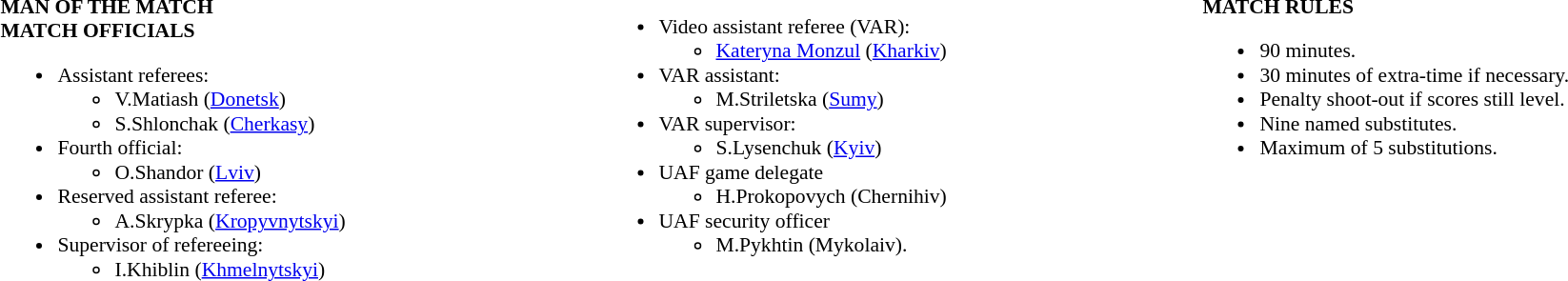<table width=100% style="font-size: 90%">
<tr>
<td width=30% valign=top><br><strong>MAN OF THE MATCH</strong><br><strong>MATCH OFFICIALS</strong><ul><li>Assistant referees:<ul><li>V.Matiash (<a href='#'>Donetsk</a>)</li><li>S.Shlonchak (<a href='#'>Cherkasy</a>)</li></ul></li><li>Fourth official:<ul><li>O.Shandor (<a href='#'>Lviv</a>)</li></ul></li><li>Reserved assistant referee:<ul><li>A.Skrypka (<a href='#'>Kropyvnytskyi</a>)</li></ul></li><li>Supervisor of refereeing:<ul><li>I.Khiblin (<a href='#'>Khmelnytskyi</a>)</li></ul></li></ul></td>
<td width=30% valign=top><br><ul><li>Video assistant referee (VAR):<ul><li><a href='#'>Kateryna Monzul</a> (<a href='#'>Kharkiv</a>)</li></ul></li><li>VAR assistant:<ul><li>M.Striletska (<a href='#'>Sumy</a>)</li></ul></li><li>VAR supervisor:<ul><li>S.Lysenchuk (<a href='#'>Kyiv</a>)</li></ul></li><li>UAF game delegate<ul><li>H.Prokopovych (Chernihiv)</li></ul></li><li>UAF security officer<ul><li>M.Pykhtin (Mykolaiv).</li></ul></li></ul></td>
<td width=30% valign=top><br><strong>MATCH RULES</strong><ul><li>90 minutes.</li><li>30 minutes of extra-time if necessary.</li><li>Penalty shoot-out if scores still level.</li><li>Nine named substitutes.</li><li>Maximum of 5 substitutions.</li></ul></td>
</tr>
</table>
